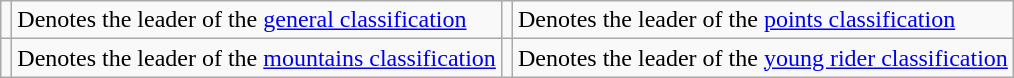<table class="wikitable">
<tr>
<td></td>
<td>Denotes the leader of the <a href='#'>general classification</a></td>
<td></td>
<td>Denotes the leader of the <a href='#'>points classification</a></td>
</tr>
<tr>
<td></td>
<td>Denotes the leader of the <a href='#'>mountains classification</a></td>
<td></td>
<td>Denotes the leader of the <a href='#'>young rider classification</a></td>
</tr>
</table>
